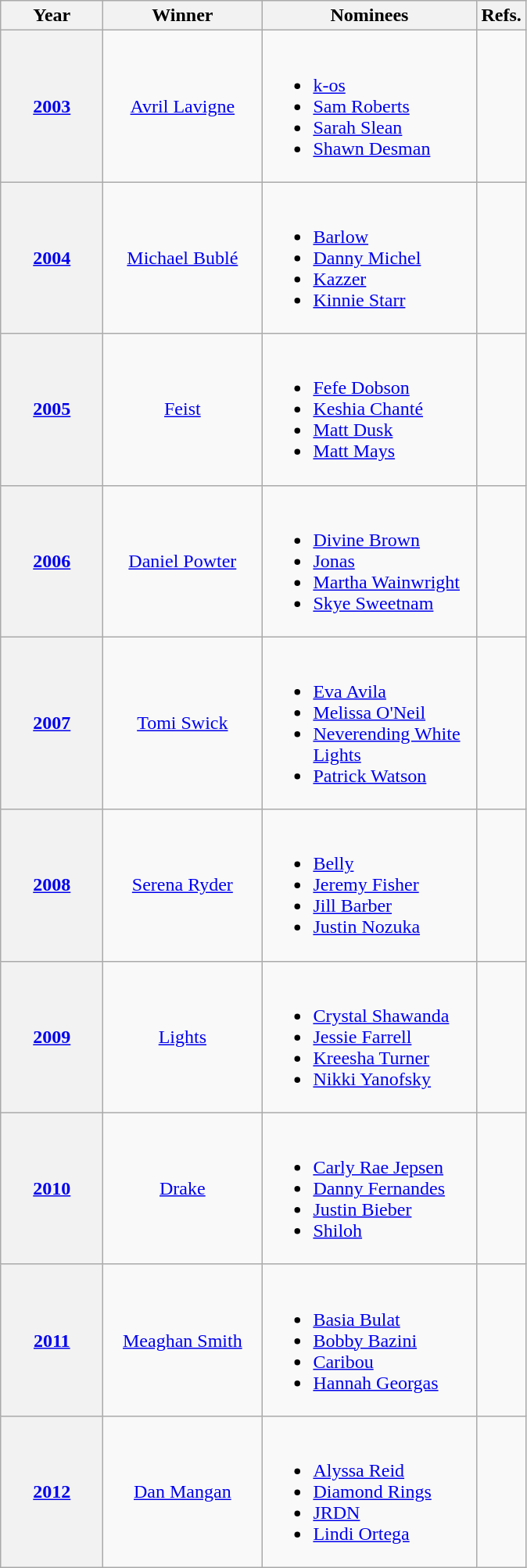<table class="wikitable sortable">
<tr>
<th scope="col" style="width:5em;">Year</th>
<th scope="col" style="width:8em;">Winner</th>
<th scope="col" style="width:11em;" class="unsortable">Nominees</th>
<th scope="col" class="unsortable">Refs.</th>
</tr>
<tr>
<th scope="row"><a href='#'>2003</a></th>
<td align="center"><a href='#'>Avril Lavigne</a></td>
<td><br><ul><li><a href='#'>k-os</a></li><li><a href='#'>Sam Roberts</a></li><li><a href='#'>Sarah Slean</a></li><li><a href='#'>Shawn Desman</a></li></ul></td>
<td align="center"></td>
</tr>
<tr>
<th scope="row"><a href='#'>2004</a></th>
<td align="center"><a href='#'>Michael Bublé</a></td>
<td><br><ul><li><a href='#'>Barlow</a></li><li><a href='#'>Danny Michel</a></li><li><a href='#'>Kazzer</a></li><li><a href='#'>Kinnie Starr</a></li></ul></td>
<td align="center"></td>
</tr>
<tr>
<th scope="row"><a href='#'>2005</a></th>
<td align="center"><a href='#'>Feist</a></td>
<td><br><ul><li><a href='#'>Fefe Dobson</a></li><li><a href='#'>Keshia Chanté</a></li><li><a href='#'>Matt Dusk</a></li><li><a href='#'>Matt Mays</a></li></ul></td>
<td align="center"></td>
</tr>
<tr>
<th scope="row"><a href='#'>2006</a></th>
<td align="center"><a href='#'>Daniel Powter</a></td>
<td><br><ul><li><a href='#'>Divine Brown</a></li><li><a href='#'>Jonas</a></li><li><a href='#'>Martha Wainwright</a></li><li><a href='#'>Skye Sweetnam</a></li></ul></td>
<td align="center"></td>
</tr>
<tr>
<th scope="row"><a href='#'>2007</a></th>
<td align="center"><a href='#'>Tomi Swick</a></td>
<td><br><ul><li><a href='#'>Eva Avila</a></li><li><a href='#'>Melissa O'Neil</a></li><li><a href='#'>Neverending White Lights</a></li><li><a href='#'>Patrick Watson</a></li></ul></td>
<td align="center"></td>
</tr>
<tr>
<th scope="row"><a href='#'>2008</a></th>
<td align="center"><a href='#'>Serena Ryder</a></td>
<td><br><ul><li><a href='#'>Belly</a></li><li><a href='#'>Jeremy Fisher</a></li><li><a href='#'>Jill Barber</a></li><li><a href='#'>Justin Nozuka</a></li></ul></td>
<td align="center"></td>
</tr>
<tr>
<th scope="row"><a href='#'>2009</a></th>
<td align="center"><a href='#'>Lights</a></td>
<td><br><ul><li><a href='#'>Crystal Shawanda</a></li><li><a href='#'>Jessie Farrell</a></li><li><a href='#'>Kreesha Turner</a></li><li><a href='#'>Nikki Yanofsky</a></li></ul></td>
<td align="center"></td>
</tr>
<tr>
<th scope="row"><a href='#'>2010</a></th>
<td align="center"><a href='#'>Drake</a></td>
<td><br><ul><li><a href='#'>Carly Rae Jepsen</a></li><li><a href='#'>Danny Fernandes</a></li><li><a href='#'>Justin Bieber</a></li><li><a href='#'>Shiloh</a></li></ul></td>
<td align="center"></td>
</tr>
<tr>
<th scope="row"><a href='#'>2011</a></th>
<td align="center"><a href='#'>Meaghan Smith</a></td>
<td><br><ul><li><a href='#'>Basia Bulat</a></li><li><a href='#'>Bobby Bazini</a></li><li><a href='#'>Caribou</a></li><li><a href='#'>Hannah Georgas</a></li></ul></td>
<td align="center"></td>
</tr>
<tr>
<th scope="row"><a href='#'>2012</a></th>
<td align="center"><a href='#'>Dan Mangan</a></td>
<td><br><ul><li><a href='#'>Alyssa Reid</a></li><li><a href='#'>Diamond Rings</a></li><li><a href='#'>JRDN</a></li><li><a href='#'>Lindi Ortega</a></li></ul></td>
<td align="center"></td>
</tr>
</table>
